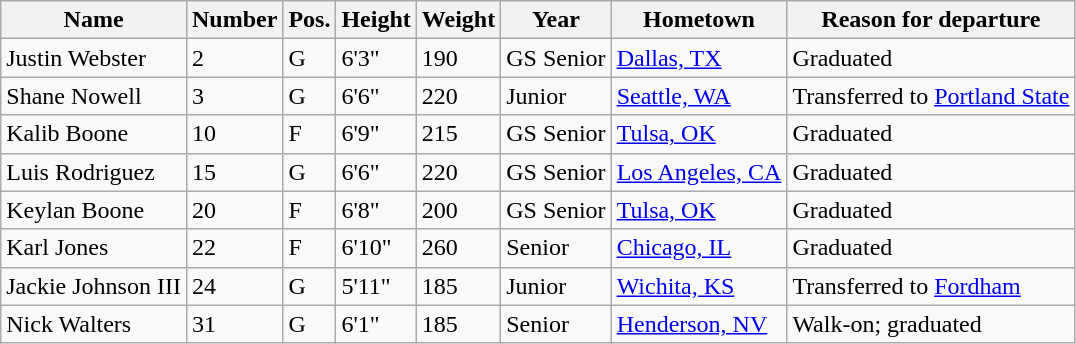<table class="wikitable sortable" border="1">
<tr>
<th>Name</th>
<th>Number</th>
<th>Pos.</th>
<th>Height</th>
<th>Weight</th>
<th>Year</th>
<th>Hometown</th>
<th class="unsortable">Reason for departure</th>
</tr>
<tr>
<td>Justin Webster</td>
<td>2</td>
<td>G</td>
<td>6'3"</td>
<td>190</td>
<td>GS Senior</td>
<td><a href='#'>Dallas, TX</a></td>
<td>Graduated</td>
</tr>
<tr>
<td>Shane Nowell</td>
<td>3</td>
<td>G</td>
<td>6'6"</td>
<td>220</td>
<td>Junior</td>
<td><a href='#'>Seattle, WA</a></td>
<td>Transferred to <a href='#'>Portland State</a></td>
</tr>
<tr>
<td>Kalib Boone</td>
<td>10</td>
<td>F</td>
<td>6'9"</td>
<td>215</td>
<td>GS Senior</td>
<td><a href='#'>Tulsa, OK</a></td>
<td>Graduated</td>
</tr>
<tr>
<td>Luis Rodriguez</td>
<td>15</td>
<td>G</td>
<td>6'6"</td>
<td>220</td>
<td>GS Senior</td>
<td><a href='#'>Los Angeles, CA</a></td>
<td>Graduated</td>
</tr>
<tr>
<td>Keylan Boone</td>
<td>20</td>
<td>F</td>
<td>6'8"</td>
<td>200</td>
<td>GS Senior</td>
<td><a href='#'>Tulsa, OK</a></td>
<td>Graduated</td>
</tr>
<tr>
<td>Karl Jones</td>
<td>22</td>
<td>F</td>
<td>6'10"</td>
<td>260</td>
<td>Senior</td>
<td><a href='#'>Chicago, IL</a></td>
<td>Graduated</td>
</tr>
<tr>
<td>Jackie Johnson III</td>
<td>24</td>
<td>G</td>
<td>5'11"</td>
<td>185</td>
<td>Junior</td>
<td><a href='#'>Wichita, KS</a></td>
<td>Transferred to <a href='#'>Fordham</a></td>
</tr>
<tr>
<td>Nick Walters</td>
<td>31</td>
<td>G</td>
<td>6'1"</td>
<td>185</td>
<td>Senior</td>
<td><a href='#'>Henderson, NV</a></td>
<td>Walk-on; graduated</td>
</tr>
</table>
